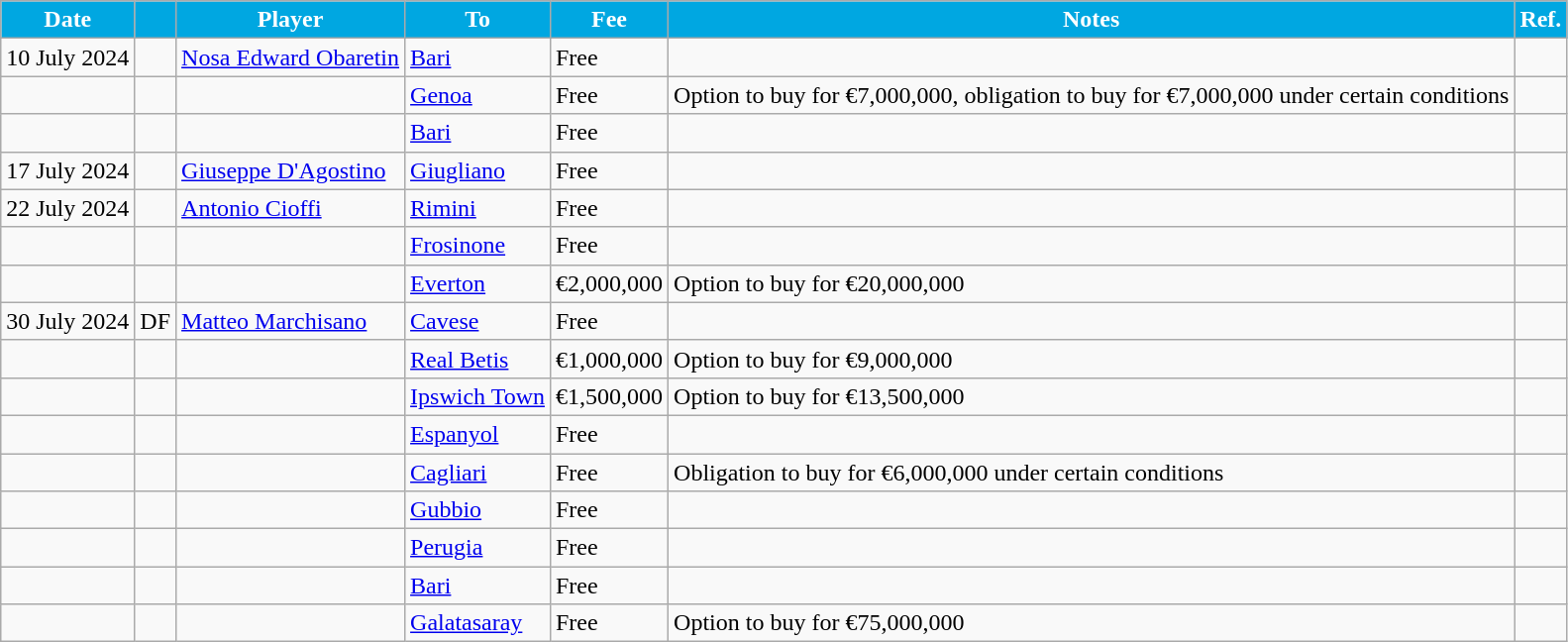<table class="wikitable plainrowheaders">
<tr>
<th style="background:#00a7e1; color:white; text-align:center;">Date</th>
<th style="background:#00a7e1; color:white; text-align:center;"></th>
<th style="background:#00a7e1; color:white; text-align:center;">Player</th>
<th style="background:#00a7e1; color:white; text-align:center;">To</th>
<th style="background:#00a7e1; color:white; text-align:center;">Fee</th>
<th style="background:#00a7e1; color:white; text-align:center;">Notes</th>
<th style="background:#00a7e1; color:white; text-align:center;">Ref.</th>
</tr>
<tr>
<td>10 July 2024</td>
<td></td>
<td> <a href='#'>Nosa Edward Obaretin</a></td>
<td> <a href='#'>Bari</a></td>
<td>Free</td>
<td></td>
<td></td>
</tr>
<tr>
<td></td>
<td align="center"></td>
<td></td>
<td> <a href='#'>Genoa</a></td>
<td>Free</td>
<td>Option to buy for €7,000,000, obligation to buy for €7,000,000 under certain conditions</td>
<td></td>
</tr>
<tr>
<td></td>
<td align="center"></td>
<td></td>
<td> <a href='#'>Bari</a></td>
<td>Free</td>
<td></td>
<td></td>
</tr>
<tr>
<td>17 July 2024</td>
<td></td>
<td> <a href='#'>Giuseppe D'Agostino</a></td>
<td> <a href='#'>Giugliano</a></td>
<td>Free</td>
<td></td>
<td></td>
</tr>
<tr>
<td>22 July 2024</td>
<td></td>
<td> <a href='#'>Antonio Cioffi</a></td>
<td> <a href='#'>Rimini</a></td>
<td>Free</td>
<td></td>
<td></td>
</tr>
<tr>
<td></td>
<td></td>
<td></td>
<td> <a href='#'>Frosinone</a></td>
<td>Free</td>
<td></td>
<td></td>
</tr>
<tr>
<td></td>
<td></td>
<td></td>
<td> <a href='#'>Everton</a></td>
<td>€2,000,000</td>
<td>Option to buy for €20,000,000</td>
<td></td>
</tr>
<tr>
<td>30 July 2024</td>
<td>DF</td>
<td> <a href='#'>Matteo Marchisano</a></td>
<td> <a href='#'>Cavese</a></td>
<td>Free</td>
<td></td>
<td></td>
</tr>
<tr>
<td></td>
<td></td>
<td> </td>
<td> <a href='#'>Real Betis</a></td>
<td>€1,000,000</td>
<td>Option to buy for €9,000,000</td>
<td></td>
</tr>
<tr>
<td></td>
<td></td>
<td> </td>
<td> <a href='#'>Ipswich Town</a></td>
<td>€1,500,000</td>
<td>Option to buy for €13,500,000</td>
<td></td>
</tr>
<tr>
<td></td>
<td></td>
<td> </td>
<td> <a href='#'>Espanyol</a></td>
<td>Free</td>
<td></td>
<td></td>
</tr>
<tr>
<td></td>
<td></td>
<td> </td>
<td> <a href='#'>Cagliari</a></td>
<td>Free</td>
<td>Obligation to buy for €6,000,000 under certain conditions</td>
<td></td>
</tr>
<tr>
<td></td>
<td></td>
<td> </td>
<td> <a href='#'>Gubbio</a></td>
<td>Free</td>
<td></td>
<td></td>
</tr>
<tr>
<td></td>
<td></td>
<td> </td>
<td> <a href='#'>Perugia</a></td>
<td>Free</td>
<td></td>
<td></td>
</tr>
<tr>
<td></td>
<td></td>
<td> </td>
<td> <a href='#'>Bari</a></td>
<td>Free</td>
<td></td>
<td></td>
</tr>
<tr>
<td></td>
<td></td>
<td> </td>
<td> <a href='#'>Galatasaray</a></td>
<td>Free</td>
<td>Option to buy for €75,000,000</td>
<td></td>
</tr>
</table>
